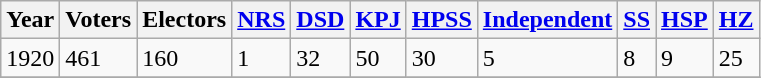<table class="wikitable sortable sticky-header">
<tr>
<th>Year</th>
<th>Voters</th>
<th>Electors</th>
<th><a href='#'>NRS</a></th>
<th><a href='#'>DSD</a></th>
<th><a href='#'>KPJ</a></th>
<th><a href='#'>HPSS</a></th>
<th><a href='#'>Independent</a></th>
<th><a href='#'>SS</a></th>
<th><a href='#'>HSP</a></th>
<th><a href='#'>HZ</a></th>
</tr>
<tr>
<td>1920</td>
<td>461</td>
<td>160</td>
<td>1</td>
<td>32</td>
<td>50</td>
<td>30</td>
<td>5</td>
<td>8</td>
<td>9</td>
<td>25</td>
</tr>
<tr>
</tr>
</table>
